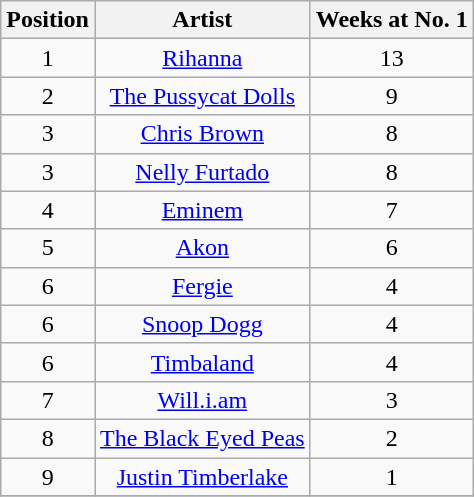<table class="wikitable">
<tr>
<th style="text-align: center;">Position</th>
<th style="text-align: center;">Artist</th>
<th style="text-align: center;">Weeks at No. 1</th>
</tr>
<tr>
<td style="text-align: center;">1</td>
<td style="text-align: center;"><a href='#'>Rihanna</a></td>
<td style="text-align: center;">13</td>
</tr>
<tr>
<td style="text-align: center;">2</td>
<td style="text-align: center;"><a href='#'>The Pussycat Dolls</a></td>
<td style="text-align: center;">9</td>
</tr>
<tr>
<td style="text-align: center;">3</td>
<td style="text-align: center;"><a href='#'>Chris Brown</a></td>
<td style="text-align: center;">8</td>
</tr>
<tr>
<td style="text-align: center;">3</td>
<td style="text-align: center;"><a href='#'>Nelly Furtado</a></td>
<td style="text-align: center;">8</td>
</tr>
<tr>
<td style="text-align: center;">4</td>
<td style="text-align: center;"><a href='#'>Eminem</a></td>
<td style="text-align: center;">7</td>
</tr>
<tr>
<td style="text-align: center;">5</td>
<td style="text-align: center;"><a href='#'>Akon</a></td>
<td style="text-align: center;">6</td>
</tr>
<tr>
<td style="text-align: center;">6</td>
<td style="text-align: center;"><a href='#'>Fergie</a></td>
<td style="text-align: center;">4</td>
</tr>
<tr>
<td style="text-align: center;">6</td>
<td style="text-align: center;"><a href='#'>Snoop Dogg</a></td>
<td style="text-align: center;">4</td>
</tr>
<tr>
<td style="text-align: center;">6</td>
<td style="text-align: center;"><a href='#'>Timbaland</a></td>
<td style="text-align: center;">4</td>
</tr>
<tr>
<td style="text-align: center;">7</td>
<td style="text-align: center;"><a href='#'>Will.i.am</a></td>
<td style="text-align: center;">3</td>
</tr>
<tr>
<td style="text-align: center;">8</td>
<td style="text-align: center;"><a href='#'>The Black Eyed Peas</a></td>
<td style="text-align: center;">2</td>
</tr>
<tr>
<td style="text-align: center;">9</td>
<td style="text-align: center;"><a href='#'>Justin Timberlake</a></td>
<td style="text-align: center;">1</td>
</tr>
<tr>
</tr>
</table>
